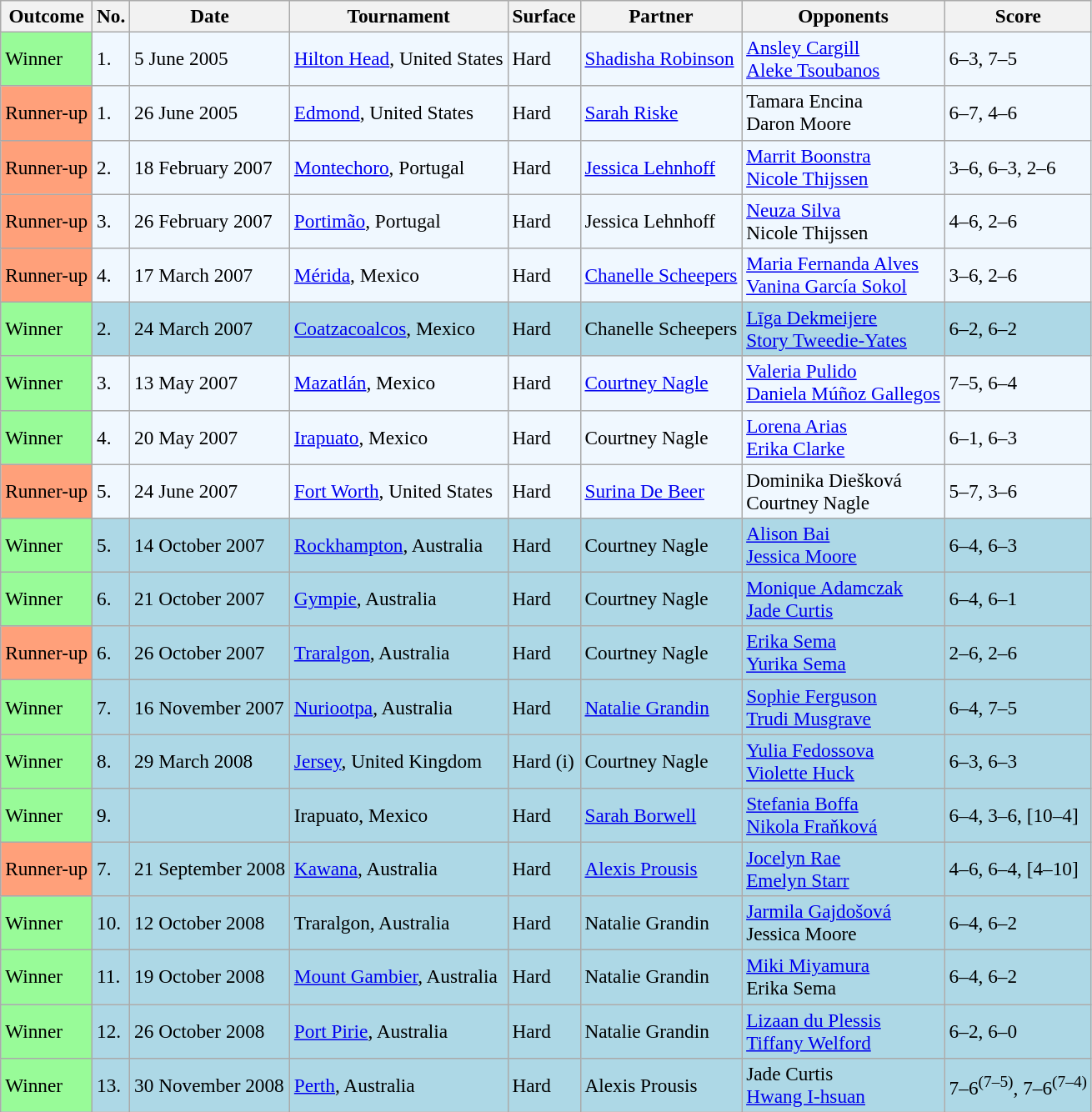<table class="sortable wikitable" style=font-size:97%>
<tr>
<th>Outcome</th>
<th>No.</th>
<th>Date</th>
<th>Tournament</th>
<th>Surface</th>
<th>Partner</th>
<th>Opponents</th>
<th class="unsortable">Score</th>
</tr>
<tr bgcolor="#f0f8ff">
<td style="background:#98fb98;">Winner</td>
<td>1.</td>
<td>5 June 2005</td>
<td><a href='#'>Hilton Head</a>, United States</td>
<td>Hard</td>
<td> <a href='#'>Shadisha Robinson</a></td>
<td> <a href='#'>Ansley Cargill</a> <br>  <a href='#'>Aleke Tsoubanos</a></td>
<td>6–3, 7–5</td>
</tr>
<tr bgcolor="#f0f8ff">
<td bgcolor=#ffa07a>Runner-up</td>
<td>1.</td>
<td>26 June 2005</td>
<td><a href='#'>Edmond</a>, United States</td>
<td>Hard</td>
<td> <a href='#'>Sarah Riske</a></td>
<td> Tamara Encina <br>  Daron Moore</td>
<td>6–7, 4–6</td>
</tr>
<tr bgcolor="#f0f8ff">
<td bgcolor=#ffa07a>Runner-up</td>
<td>2.</td>
<td>18 February 2007</td>
<td><a href='#'>Montechoro</a>, Portugal</td>
<td>Hard</td>
<td> <a href='#'>Jessica Lehnhoff</a></td>
<td> <a href='#'>Marrit Boonstra</a> <br>  <a href='#'>Nicole Thijssen</a></td>
<td>3–6, 6–3, 2–6</td>
</tr>
<tr bgcolor="#f0f8ff">
<td bgcolor=#ffa07a>Runner-up</td>
<td>3.</td>
<td>26 February 2007</td>
<td><a href='#'>Portimão</a>, Portugal</td>
<td>Hard</td>
<td> Jessica Lehnhoff</td>
<td> <a href='#'>Neuza Silva</a> <br>  Nicole Thijssen</td>
<td>4–6, 2–6</td>
</tr>
<tr bgcolor="#f0f8ff">
<td bgcolor=#ffa07a>Runner-up</td>
<td>4.</td>
<td>17 March 2007</td>
<td><a href='#'>Mérida</a>, Mexico</td>
<td>Hard</td>
<td> <a href='#'>Chanelle Scheepers</a></td>
<td> <a href='#'>Maria Fernanda Alves</a> <br>  <a href='#'>Vanina García Sokol</a></td>
<td>3–6, 2–6</td>
</tr>
<tr bgcolor="lightblue">
<td style="background:#98fb98;">Winner</td>
<td>2.</td>
<td>24 March 2007</td>
<td><a href='#'>Coatzacoalcos</a>, Mexico</td>
<td>Hard</td>
<td> Chanelle Scheepers</td>
<td> <a href='#'>Līga Dekmeijere</a> <br>  <a href='#'>Story Tweedie-Yates</a></td>
<td>6–2, 6–2</td>
</tr>
<tr style="background:#f0f8ff;">
<td style="background:#98fb98;">Winner</td>
<td>3.</td>
<td>13 May 2007</td>
<td><a href='#'>Mazatlán</a>, Mexico</td>
<td>Hard</td>
<td> <a href='#'>Courtney Nagle</a></td>
<td> <a href='#'>Valeria Pulido</a> <br>  <a href='#'>Daniela Múñoz Gallegos</a></td>
<td>7–5, 6–4</td>
</tr>
<tr style="background:#f0f8ff;">
<td style="background:#98fb98;">Winner</td>
<td>4.</td>
<td>20 May 2007</td>
<td><a href='#'>Irapuato</a>, Mexico</td>
<td>Hard</td>
<td> Courtney Nagle</td>
<td> <a href='#'>Lorena Arias</a> <br>  <a href='#'>Erika Clarke</a></td>
<td>6–1, 6–3</td>
</tr>
<tr style="background:#f0f8ff;">
<td bgcolor=#ffa07a>Runner-up</td>
<td>5.</td>
<td>24 June 2007</td>
<td><a href='#'>Fort Worth</a>, United States</td>
<td>Hard</td>
<td> <a href='#'>Surina De Beer</a></td>
<td> Dominika Diešková <br>  Courtney Nagle</td>
<td>5–7, 3–6</td>
</tr>
<tr style="background:lightblue;">
<td style="background:#98fb98;">Winner</td>
<td>5.</td>
<td>14 October 2007</td>
<td><a href='#'>Rockhampton</a>, Australia</td>
<td>Hard</td>
<td> Courtney Nagle</td>
<td> <a href='#'>Alison Bai</a> <br>  <a href='#'>Jessica Moore</a></td>
<td>6–4, 6–3</td>
</tr>
<tr style="background:lightblue;">
<td style="background:#98fb98;">Winner</td>
<td>6.</td>
<td>21 October 2007</td>
<td><a href='#'>Gympie</a>, Australia</td>
<td>Hard</td>
<td> Courtney Nagle</td>
<td> <a href='#'>Monique Adamczak</a> <br>  <a href='#'>Jade Curtis</a></td>
<td>6–4, 6–1</td>
</tr>
<tr style="background:lightblue;">
<td bgcolor="FFA07A">Runner-up</td>
<td>6.</td>
<td>26 October 2007</td>
<td><a href='#'>Traralgon</a>, Australia</td>
<td>Hard</td>
<td> Courtney Nagle</td>
<td> <a href='#'>Erika Sema</a> <br>  <a href='#'>Yurika Sema</a></td>
<td>2–6, 2–6</td>
</tr>
<tr style="background:lightblue;">
<td style="background:#98fb98;">Winner</td>
<td>7.</td>
<td>16 November 2007</td>
<td><a href='#'>Nuriootpa</a>, Australia</td>
<td>Hard</td>
<td> <a href='#'>Natalie Grandin</a></td>
<td> <a href='#'>Sophie Ferguson</a> <br>  <a href='#'>Trudi Musgrave</a></td>
<td>6–4, 7–5</td>
</tr>
<tr style="background:lightblue;">
<td style="background:#98fb98;">Winner</td>
<td>8.</td>
<td>29 March 2008</td>
<td><a href='#'>Jersey</a>, United Kingdom</td>
<td>Hard (i)</td>
<td> Courtney Nagle</td>
<td> <a href='#'>Yulia Fedossova</a> <br>  <a href='#'>Violette Huck</a></td>
<td>6–3, 6–3</td>
</tr>
<tr style="background:lightblue;">
<td style="background:#98fb98;">Winner</td>
<td>9.</td>
<td></td>
<td>Irapuato, Mexico</td>
<td>Hard</td>
<td> <a href='#'>Sarah Borwell</a></td>
<td> <a href='#'>Stefania Boffa</a> <br>  <a href='#'>Nikola Fraňková</a></td>
<td>6–4, 3–6, [10–4]</td>
</tr>
<tr style="background:lightblue;">
<td bgcolor="FFA07A">Runner-up</td>
<td>7.</td>
<td>21 September 2008</td>
<td><a href='#'>Kawana</a>, Australia</td>
<td>Hard</td>
<td> <a href='#'>Alexis Prousis</a></td>
<td> <a href='#'>Jocelyn Rae</a> <br>  <a href='#'>Emelyn Starr</a></td>
<td>4–6, 6–4, [4–10]</td>
</tr>
<tr style="background:lightblue;">
<td style="background:#98fb98;">Winner</td>
<td>10.</td>
<td>12 October 2008</td>
<td>Traralgon, Australia</td>
<td>Hard</td>
<td> Natalie Grandin</td>
<td> <a href='#'>Jarmila Gajdošová</a> <br>  Jessica Moore</td>
<td>6–4, 6–2</td>
</tr>
<tr style="background:lightblue;">
<td style="background:#98fb98;">Winner</td>
<td>11.</td>
<td>19 October 2008</td>
<td><a href='#'>Mount Gambier</a>, Australia</td>
<td>Hard</td>
<td> Natalie Grandin</td>
<td> <a href='#'>Miki Miyamura</a> <br>  Erika Sema</td>
<td>6–4, 6–2</td>
</tr>
<tr style="background:lightblue;">
<td style="background:#98fb98;">Winner</td>
<td>12.</td>
<td>26 October 2008</td>
<td><a href='#'>Port Pirie</a>, Australia</td>
<td>Hard</td>
<td> Natalie Grandin</td>
<td> <a href='#'>Lizaan du Plessis</a> <br>  <a href='#'>Tiffany Welford</a></td>
<td>6–2, 6–0</td>
</tr>
<tr style="background:lightblue;">
<td style="background:#98fb98;">Winner</td>
<td>13.</td>
<td>30 November 2008</td>
<td><a href='#'>Perth</a>, Australia</td>
<td>Hard</td>
<td> Alexis Prousis</td>
<td> Jade Curtis <br>  <a href='#'>Hwang I-hsuan</a></td>
<td>7–6<sup>(7–5)</sup>, 7–6<sup>(7–4)</sup></td>
</tr>
</table>
